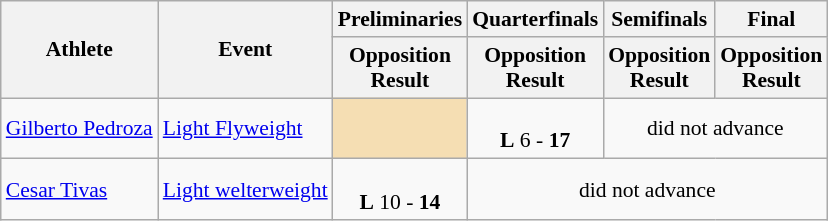<table class="wikitable" border="1" style="font-size:90%">
<tr>
<th rowspan=2>Athlete</th>
<th rowspan=2>Event</th>
<th>Preliminaries</th>
<th>Quarterfinals</th>
<th>Semifinals</th>
<th>Final</th>
</tr>
<tr>
<th>Opposition<br>Result</th>
<th>Opposition<br>Result</th>
<th>Opposition<br>Result</th>
<th>Opposition<br>Result</th>
</tr>
<tr>
<td><a href='#'>Gilberto Pedroza</a></td>
<td><a href='#'>Light Flyweight</a></td>
<td align=center bgcolor=wheat></td>
<td align=center><br><strong>L</strong> 6 - <strong>17</strong></td>
<td align=center colspan="7">did not advance</td>
</tr>
<tr>
<td><a href='#'>Cesar Tivas</a></td>
<td><a href='#'>Light welterweight</a></td>
<td align=center><br><strong>L</strong> 10 - <strong>14</strong></td>
<td align=center colspan="7">did not advance</td>
</tr>
</table>
